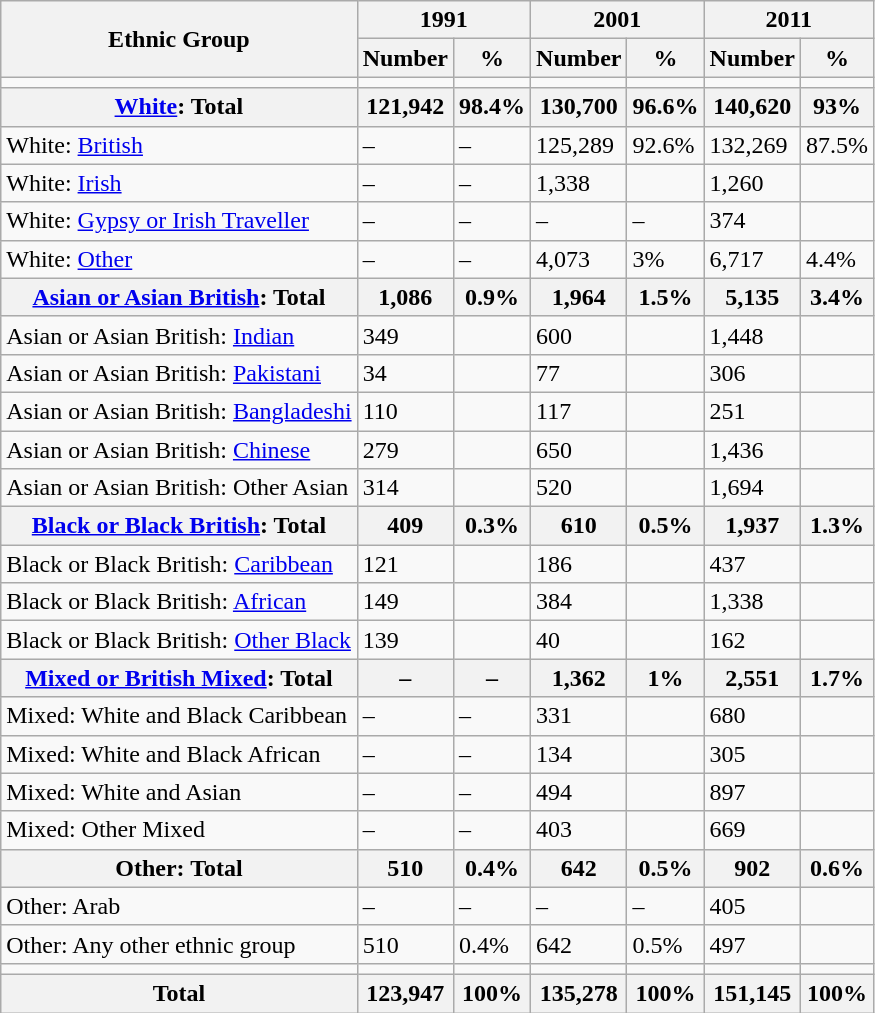<table class="wikitable sortable mw-collapsible mw-collapsed">
<tr>
<th rowspan="2">Ethnic Group</th>
<th colspan="2">1991</th>
<th colspan="2">2001</th>
<th colspan="2">2011</th>
</tr>
<tr>
<th>Number</th>
<th>%</th>
<th>Number</th>
<th>%</th>
<th>Number</th>
<th>%</th>
</tr>
<tr>
<td></td>
<td></td>
<td></td>
<td></td>
<td></td>
<td></td>
<td></td>
</tr>
<tr>
<th><a href='#'>White</a>: Total</th>
<th>121,942</th>
<th>98.4%</th>
<th>130,700</th>
<th>96.6%</th>
<th>140,620</th>
<th>93%</th>
</tr>
<tr>
<td>White: <a href='#'>British</a></td>
<td>–</td>
<td>–</td>
<td>125,289</td>
<td>92.6%</td>
<td>132,269</td>
<td>87.5%</td>
</tr>
<tr>
<td>White: <a href='#'>Irish</a></td>
<td>–</td>
<td>–</td>
<td>1,338</td>
<td></td>
<td>1,260</td>
<td></td>
</tr>
<tr>
<td>White: <a href='#'>Gypsy or Irish Traveller</a></td>
<td>–</td>
<td>–</td>
<td>–</td>
<td>–</td>
<td>374</td>
<td></td>
</tr>
<tr>
<td>White: <a href='#'>Other</a></td>
<td>–</td>
<td>–</td>
<td>4,073</td>
<td>3%</td>
<td>6,717</td>
<td>4.4%</td>
</tr>
<tr>
<th><a href='#'>Asian or Asian British</a>: Total</th>
<th>1,086</th>
<th>0.9%</th>
<th>1,964</th>
<th>1.5%</th>
<th>5,135</th>
<th>3.4%</th>
</tr>
<tr>
<td>Asian or Asian British: <a href='#'>Indian</a></td>
<td>349</td>
<td></td>
<td>600</td>
<td></td>
<td>1,448</td>
<td></td>
</tr>
<tr>
<td>Asian or Asian British: <a href='#'>Pakistani</a></td>
<td>34</td>
<td></td>
<td>77</td>
<td></td>
<td>306</td>
<td></td>
</tr>
<tr>
<td>Asian or Asian British: <a href='#'>Bangladeshi</a></td>
<td>110</td>
<td></td>
<td>117</td>
<td></td>
<td>251</td>
<td></td>
</tr>
<tr>
<td>Asian or Asian British: <a href='#'>Chinese</a></td>
<td>279</td>
<td></td>
<td>650</td>
<td></td>
<td>1,436</td>
<td></td>
</tr>
<tr>
<td>Asian or Asian British: Other Asian</td>
<td>314</td>
<td></td>
<td>520</td>
<td></td>
<td>1,694</td>
<td></td>
</tr>
<tr>
<th><a href='#'>Black or Black British</a>: Total</th>
<th>409</th>
<th>0.3%</th>
<th>610</th>
<th>0.5%</th>
<th>1,937</th>
<th>1.3%</th>
</tr>
<tr>
<td>Black or Black British: <a href='#'>Caribbean</a></td>
<td>121</td>
<td></td>
<td>186</td>
<td></td>
<td>437</td>
<td></td>
</tr>
<tr>
<td>Black or Black British: <a href='#'>African</a></td>
<td>149</td>
<td></td>
<td>384</td>
<td></td>
<td>1,338</td>
<td></td>
</tr>
<tr>
<td>Black or Black British: <a href='#'>Other Black</a></td>
<td>139</td>
<td></td>
<td>40</td>
<td></td>
<td>162</td>
<td></td>
</tr>
<tr>
<th><a href='#'>Mixed or British Mixed</a>: Total</th>
<th>–</th>
<th>–</th>
<th>1,362</th>
<th>1%</th>
<th>2,551</th>
<th>1.7%</th>
</tr>
<tr>
<td>Mixed: White and Black Caribbean</td>
<td>–</td>
<td>–</td>
<td>331</td>
<td></td>
<td>680</td>
<td></td>
</tr>
<tr>
<td>Mixed: White and Black African</td>
<td>–</td>
<td>–</td>
<td>134</td>
<td></td>
<td>305</td>
<td></td>
</tr>
<tr>
<td>Mixed: White and Asian</td>
<td>–</td>
<td>–</td>
<td>494</td>
<td></td>
<td>897</td>
<td></td>
</tr>
<tr>
<td>Mixed: Other Mixed</td>
<td>–</td>
<td>–</td>
<td>403</td>
<td></td>
<td>669</td>
<td></td>
</tr>
<tr>
<th>Other: Total</th>
<th>510</th>
<th>0.4%</th>
<th>642</th>
<th>0.5%</th>
<th>902</th>
<th>0.6%</th>
</tr>
<tr>
<td>Other: Arab</td>
<td>–</td>
<td>–</td>
<td>–</td>
<td>–</td>
<td>405</td>
<td></td>
</tr>
<tr>
<td>Other: Any other ethnic group</td>
<td>510</td>
<td>0.4%</td>
<td>642</td>
<td>0.5%</td>
<td>497</td>
<td></td>
</tr>
<tr>
<td></td>
<td></td>
<td></td>
<td></td>
<td></td>
<td></td>
<td></td>
</tr>
<tr>
<th>Total</th>
<th>123,947</th>
<th>100%</th>
<th>135,278</th>
<th>100%</th>
<th>151,145</th>
<th>100%</th>
</tr>
</table>
